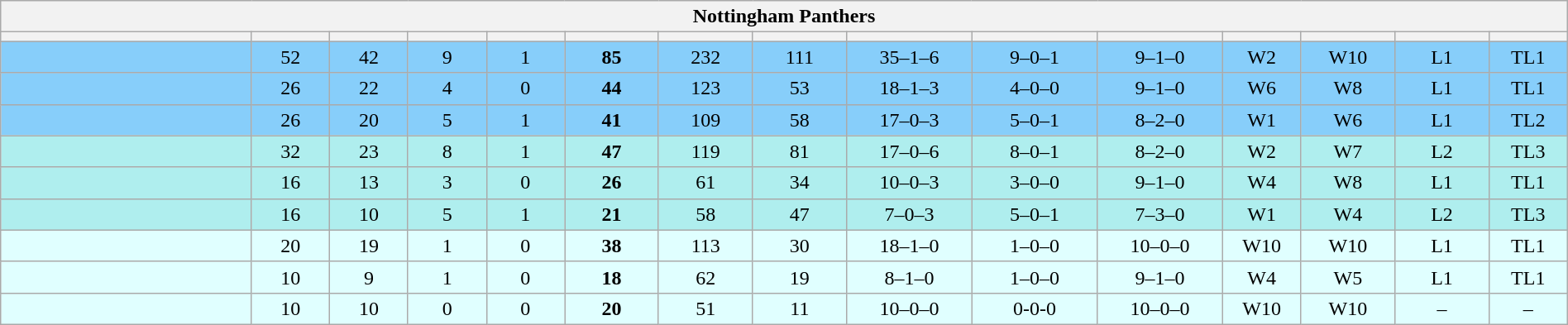<table class="wikitable collapsible collapsed" style="width: 100%">
<tr>
<th colspan=15>Nottingham Panthers</th>
</tr>
<tr>
<th width="16%"></th>
<th width="5%"></th>
<th width="5%"></th>
<th width="5%"></th>
<th width="5%"></th>
<th width="6%"></th>
<th width="6%"></th>
<th width="6%"></th>
<th width="8%"></th>
<th width="8%"></th>
<th width="8%"></th>
<th width="5%"></th>
<th width="6%"></th>
<th width="6%"></th>
<th width="5%"></th>
</tr>
<tr align=center bgcolor="#87cefa">
<td align=left></td>
<td>52</td>
<td>42</td>
<td>9</td>
<td>1</td>
<td><strong>85</strong></td>
<td>232</td>
<td>111</td>
<td>35–1–6</td>
<td>9–0–1</td>
<td>9–1–0</td>
<td>W2</td>
<td>W10</td>
<td>L1</td>
<td>TL1</td>
</tr>
<tr align=center bgcolor="#87cefa">
<td align=left></td>
<td>26</td>
<td>22</td>
<td>4</td>
<td>0</td>
<td><strong>44</strong></td>
<td>123</td>
<td>53</td>
<td>18–1–3</td>
<td>4–0–0</td>
<td>9–1–0</td>
<td>W6</td>
<td>W8</td>
<td>L1</td>
<td>TL1</td>
</tr>
<tr align=center bgcolor="#87cefa">
<td align=left></td>
<td>26</td>
<td>20</td>
<td>5</td>
<td>1</td>
<td><strong>41</strong></td>
<td>109</td>
<td>58</td>
<td>17–0–3</td>
<td>5–0–1</td>
<td>8–2–0</td>
<td>W1</td>
<td>W6</td>
<td>L1</td>
<td>TL2</td>
</tr>
<tr align=center bgcolor="#afeeee">
<td align=left></td>
<td>32</td>
<td>23</td>
<td>8</td>
<td>1</td>
<td><strong>47</strong></td>
<td>119</td>
<td>81</td>
<td>17–0–6</td>
<td>8–0–1</td>
<td>8–2–0</td>
<td>W2</td>
<td>W7</td>
<td>L2</td>
<td>TL3</td>
</tr>
<tr align=center bgcolor="#afeeee">
<td align=left></td>
<td>16</td>
<td>13</td>
<td>3</td>
<td>0</td>
<td><strong>26</strong></td>
<td>61</td>
<td>34</td>
<td>10–0–3</td>
<td>3–0–0</td>
<td>9–1–0</td>
<td>W4</td>
<td>W8</td>
<td>L1</td>
<td>TL1</td>
</tr>
<tr align=center bgcolor="#afeeee">
<td align=left></td>
<td>16</td>
<td>10</td>
<td>5</td>
<td>1</td>
<td><strong>21</strong></td>
<td>58</td>
<td>47</td>
<td>7–0–3</td>
<td>5–0–1</td>
<td>7–3–0</td>
<td>W1</td>
<td>W4</td>
<td>L2</td>
<td>TL3</td>
</tr>
<tr align=center bgcolor="#e0ffff">
<td align=left></td>
<td>20</td>
<td>19</td>
<td>1</td>
<td>0</td>
<td><strong>38</strong></td>
<td>113</td>
<td>30</td>
<td>18–1–0</td>
<td>1–0–0</td>
<td>10–0–0</td>
<td>W10</td>
<td>W10</td>
<td>L1</td>
<td>TL1</td>
</tr>
<tr align=center bgcolor="#e0ffff">
<td align=left></td>
<td>10</td>
<td>9</td>
<td>1</td>
<td>0</td>
<td><strong>18</strong></td>
<td>62</td>
<td>19</td>
<td>8–1–0</td>
<td>1–0–0</td>
<td>9–1–0</td>
<td>W4</td>
<td>W5</td>
<td>L1</td>
<td>TL1</td>
</tr>
<tr align=center bgcolor="#e0ffff">
<td align=left></td>
<td>10</td>
<td>10</td>
<td>0</td>
<td>0</td>
<td><strong>20</strong></td>
<td>51</td>
<td>11</td>
<td>10–0–0</td>
<td>0-0-0</td>
<td>10–0–0</td>
<td>W10</td>
<td>W10</td>
<td>–</td>
<td>–</td>
</tr>
</table>
